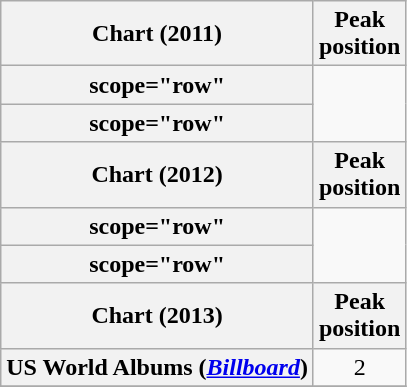<table class="wikitable sortable plainrowheaders" style="text-align:center">
<tr>
<th scope="col">Chart (2011)</th>
<th scope="col">Peak<br>position</th>
</tr>
<tr>
<th>scope="row" </th>
</tr>
<tr>
<th>scope="row" </th>
</tr>
<tr>
<th scope="col">Chart (2012)</th>
<th scope="col">Peak<br>position</th>
</tr>
<tr>
<th>scope="row" </th>
</tr>
<tr>
<th>scope="row" </th>
</tr>
<tr>
<th scope="col">Chart (2013)</th>
<th scope="col">Peak<br>position</th>
</tr>
<tr>
<th scope="row">US World Albums (<em><a href='#'>Billboard</a></em>)</th>
<td>2</td>
</tr>
<tr>
</tr>
</table>
